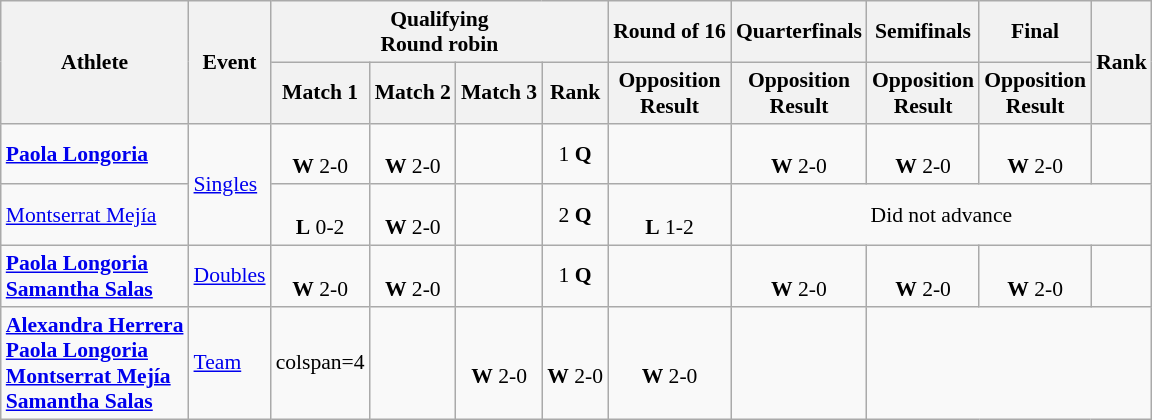<table class="wikitable" style="font-size:90%">
<tr>
<th rowspan="2">Athlete</th>
<th rowspan="2">Event</th>
<th colspan="4">Qualifying<br>Round robin</th>
<th>Round of 16</th>
<th>Quarterfinals</th>
<th>Semifinals</th>
<th>Final</th>
<th rowspan="2">Rank</th>
</tr>
<tr>
<th>Match 1</th>
<th>Match 2</th>
<th>Match 3</th>
<th>Rank</th>
<th>Opposition<br>Result</th>
<th>Opposition<br>Result</th>
<th>Opposition<br>Result</th>
<th>Opposition<br>Result</th>
</tr>
<tr align=center>
<td align=left><strong><a href='#'>Paola Longoria</a></strong></td>
<td rowspan=2 align=left><a href='#'>Singles</a></td>
<td><br><strong>W</strong> 2-0</td>
<td><br><strong>W</strong> 2-0</td>
<td></td>
<td>1 <strong>Q</strong></td>
<td></td>
<td><br><strong>W</strong> 2-0</td>
<td><br><strong>W</strong> 2-0</td>
<td><br><strong>W</strong> 2-0</td>
<td></td>
</tr>
<tr align=center>
<td align=left><a href='#'>Montserrat Mejía</a></td>
<td><br><strong>L</strong> 0-2</td>
<td><br><strong>W</strong> 2-0</td>
<td></td>
<td>2 <strong>Q</strong></td>
<td><br><strong>L</strong> 1-2</td>
<td colspan=4>Did not advance</td>
</tr>
<tr align=center>
<td align=left><strong><a href='#'>Paola Longoria</a><br><a href='#'>Samantha Salas</a></strong></td>
<td align=left><a href='#'>Doubles</a></td>
<td><br><strong>W</strong> 2-0</td>
<td><br><strong>W</strong> 2-0</td>
<td></td>
<td>1 <strong>Q</strong></td>
<td></td>
<td><br><strong>W</strong> 2-0</td>
<td><br><strong>W</strong> 2-0</td>
<td><br><strong>W</strong> 2-0</td>
<td></td>
</tr>
<tr align=center>
<td align=left><strong><a href='#'>Alexandra Herrera</a><br><a href='#'>Paola Longoria</a><br><a href='#'>Montserrat Mejía</a><br><a href='#'>Samantha Salas</a></strong></td>
<td align=left><a href='#'>Team</a></td>
<td>colspan=4 </td>
<td></td>
<td><br><strong>W</strong> 2-0</td>
<td><br><strong>W</strong> 2-0</td>
<td><br><strong>W</strong> 2-0</td>
<td></td>
</tr>
</table>
